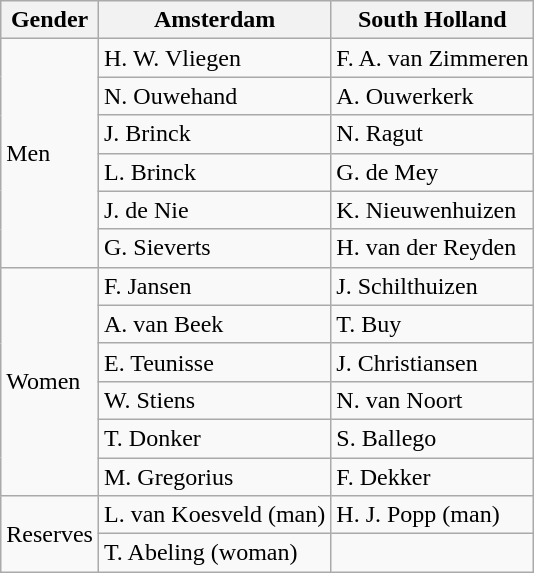<table class="wikitable">
<tr>
<th>Gender</th>
<th>Amsterdam</th>
<th>South Holland</th>
</tr>
<tr>
<td rowspan = 6>Men</td>
<td>H. W. Vliegen</td>
<td>F. A. van Zimmeren</td>
</tr>
<tr>
<td>N. Ouwehand</td>
<td>A. Ouwerkerk</td>
</tr>
<tr>
<td>J. Brinck</td>
<td>N. Ragut</td>
</tr>
<tr>
<td>L. Brinck</td>
<td>G. de Mey</td>
</tr>
<tr>
<td>J. de Nie</td>
<td>K. Nieuwenhuizen</td>
</tr>
<tr>
<td>G. Sieverts</td>
<td>H. van der Reyden</td>
</tr>
<tr>
<td rowspan = 6>Women</td>
<td>F. Jansen</td>
<td>J. Schilthuizen</td>
</tr>
<tr>
<td>A. van Beek</td>
<td>T. Buy</td>
</tr>
<tr>
<td>E. Teunisse</td>
<td>J. Christiansen</td>
</tr>
<tr>
<td>W. Stiens</td>
<td>N. van Noort</td>
</tr>
<tr>
<td>T. Donker</td>
<td>S. Ballego</td>
</tr>
<tr>
<td>M. Gregorius</td>
<td>F. Dekker</td>
</tr>
<tr>
<td rowspan = 4>Reserves</td>
<td Reserves>L. van Koesveld (man)</td>
<td>H. J. Popp (man)</td>
</tr>
<tr>
<td>T. Abeling (woman)</td>
<td></td>
</tr>
</table>
